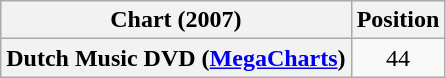<table class="wikitable sortable plainrowheaders" style="text-align:center;">
<tr>
<th scope="col">Chart (2007)</th>
<th scope="col">Position</th>
</tr>
<tr>
<th scope="row">Dutch Music DVD (<a href='#'>MegaCharts</a>)</th>
<td>44</td>
</tr>
</table>
